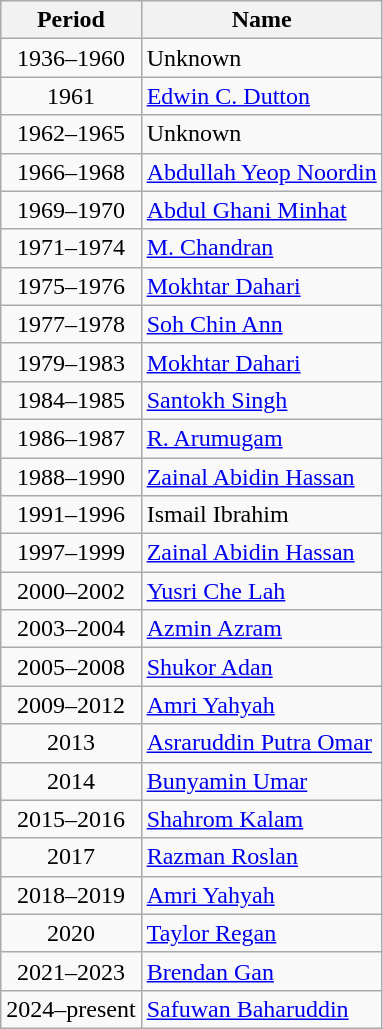<table class="wikitable">
<tr>
<th>Period</th>
<th>Name</th>
</tr>
<tr>
<td align="center">1936–1960</td>
<td>Unknown</td>
</tr>
<tr>
<td align="center">1961</td>
<td> <a href='#'>Edwin C. Dutton</a></td>
</tr>
<tr>
<td align="center">1962–1965</td>
<td>Unknown</td>
</tr>
<tr>
<td align="center">1966–1968</td>
<td> <a href='#'>Abdullah Yeop Noordin</a></td>
</tr>
<tr>
<td align="center">1969–1970</td>
<td> <a href='#'>Abdul Ghani Minhat</a></td>
</tr>
<tr>
<td align="center">1971–1974</td>
<td> <a href='#'>M. Chandran</a></td>
</tr>
<tr>
<td align="center">1975–1976</td>
<td> <a href='#'>Mokhtar Dahari</a></td>
</tr>
<tr>
<td align="center">1977–1978</td>
<td> <a href='#'>Soh Chin Ann</a></td>
</tr>
<tr>
<td align="center">1979–1983</td>
<td> <a href='#'>Mokhtar Dahari</a></td>
</tr>
<tr>
<td align="center">1984–1985</td>
<td> <a href='#'>Santokh Singh</a></td>
</tr>
<tr>
<td align="center">1986–1987</td>
<td> <a href='#'>R. Arumugam</a></td>
</tr>
<tr>
<td align="center">1988–1990</td>
<td> <a href='#'>Zainal Abidin Hassan</a></td>
</tr>
<tr>
<td align="center">1991–1996</td>
<td> Ismail Ibrahim</td>
</tr>
<tr>
<td align="center">1997–1999</td>
<td> <a href='#'>Zainal Abidin Hassan</a></td>
</tr>
<tr>
<td align="center">2000–2002</td>
<td> <a href='#'>Yusri Che Lah</a></td>
</tr>
<tr>
<td align="center">2003–2004</td>
<td> <a href='#'>Azmin Azram</a></td>
</tr>
<tr>
<td align="center">2005–2008</td>
<td> <a href='#'>Shukor Adan</a></td>
</tr>
<tr>
<td align="center">2009–2012</td>
<td> <a href='#'>Amri Yahyah</a></td>
</tr>
<tr>
<td align="center">2013</td>
<td> <a href='#'>Asraruddin Putra Omar</a></td>
</tr>
<tr>
<td align="center">2014</td>
<td> <a href='#'>Bunyamin Umar</a></td>
</tr>
<tr>
<td align="center">2015–2016</td>
<td> <a href='#'>Shahrom Kalam</a></td>
</tr>
<tr>
<td align="center">2017</td>
<td> <a href='#'>Razman Roslan</a></td>
</tr>
<tr>
<td align="center">2018–2019</td>
<td> <a href='#'>Amri Yahyah</a></td>
</tr>
<tr>
<td align="center">2020</td>
<td> <a href='#'>Taylor Regan</a></td>
</tr>
<tr>
<td align="center">2021–2023</td>
<td> <a href='#'>Brendan Gan</a></td>
</tr>
<tr>
<td align="center">2024–present</td>
<td> <a href='#'>Safuwan Baharuddin</a></td>
</tr>
</table>
